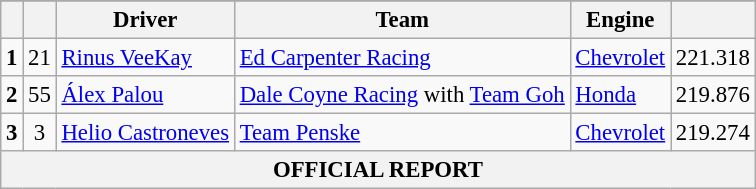<table class="wikitable" style="font-size:95%;">
<tr>
</tr>
<tr>
<th></th>
<th></th>
<th>Driver</th>
<th>Team</th>
<th>Engine</th>
<th></th>
</tr>
<tr>
<td style="text-align:center;"><strong>1</strong></td>
<td style="text-align:center;">21</td>
<td> <a href='#'>Rinus VeeKay</a> </td>
<td><a href='#'>Ed Carpenter Racing</a></td>
<td><a href='#'>Chevrolet</a></td>
<td>221.318</td>
</tr>
<tr>
<td style="text-align:center;"><strong>2</strong></td>
<td style="text-align:center;">55</td>
<td> <a href='#'>Álex Palou</a> </td>
<td><a href='#'>Dale Coyne Racing</a> with <a href='#'>Team Goh</a></td>
<td><a href='#'>Honda</a></td>
<td>219.876</td>
</tr>
<tr>
<td style="text-align:center;"><strong>3</strong></td>
<td style="text-align:center;">3</td>
<td> <a href='#'>Helio Castroneves</a></td>
<td><a href='#'>Team Penske</a></td>
<td><a href='#'>Chevrolet</a></td>
<td>219.274</td>
</tr>
<tr>
<th colspan=6>OFFICIAL REPORT</th>
</tr>
</table>
